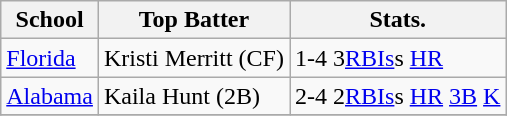<table class="wikitable">
<tr>
<th>School</th>
<th>Top Batter</th>
<th>Stats.</th>
</tr>
<tr>
<td><a href='#'>Florida</a></td>
<td>Kristi Merritt (CF)</td>
<td>1-4  3<a href='#'>RBIs</a>s  <a href='#'>HR</a></td>
</tr>
<tr>
<td><a href='#'>Alabama</a></td>
<td>Kaila Hunt (2B)</td>
<td>2-4  2<a href='#'>RBIs</a>s  <a href='#'>HR</a>  <a href='#'>3B</a>  <a href='#'>K</a></td>
</tr>
<tr>
</tr>
</table>
